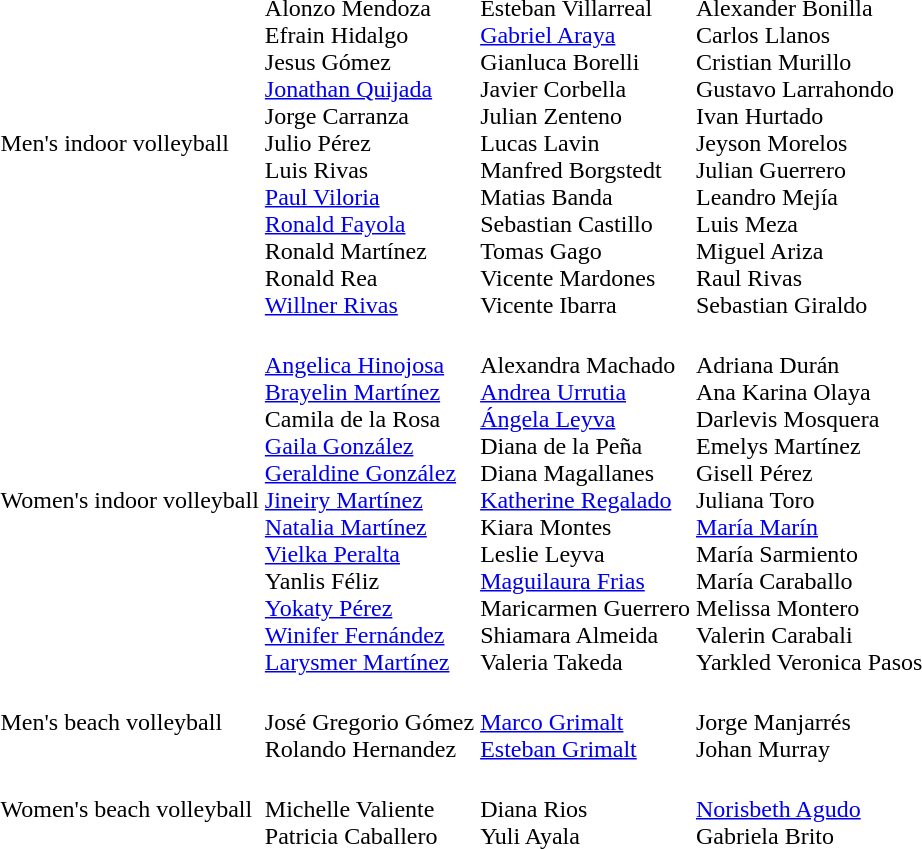<table>
<tr>
<td>Men's indoor volleyball</td>
<td><br>Alonzo Mendoza<br>Efrain Hidalgo<br>Jesus Gómez<br><a href='#'>Jonathan Quijada</a><br>Jorge Carranza<br>Julio Pérez<br>Luis Rivas<br><a href='#'>Paul Viloria</a><br><a href='#'>Ronald Fayola</a><br>Ronald Martínez<br>Ronald Rea<br><a href='#'>Willner Rivas</a></td>
<td><br>Esteban Villarreal<br><a href='#'>Gabriel Araya</a><br>Gianluca Borelli<br>Javier Corbella<br>Julian Zenteno<br>Lucas Lavin<br>Manfred Borgstedt<br>Matias Banda<br>Sebastian Castillo<br>Tomas Gago<br>Vicente Mardones<br>Vicente Ibarra</td>
<td><br>Alexander Bonilla<br>Carlos Llanos<br>Cristian Murillo<br>Gustavo Larrahondo<br>Ivan Hurtado<br>Jeyson Morelos<br>Julian Guerrero<br>Leandro Mejía<br>Luis Meza<br>Miguel Ariza<br>Raul Rivas<br>Sebastian Giraldo</td>
</tr>
<tr>
<td>Women's indoor volleyball<br></td>
<td nowrap><br><a href='#'>Angelica Hinojosa</a><br><a href='#'>Brayelin Martínez</a><br>Camila de la Rosa<br><a href='#'>Gaila González</a><br><a href='#'>Geraldine González</a><br><a href='#'>Jineiry Martínez</a><br><a href='#'>Natalia Martínez</a><br><a href='#'>Vielka Peralta</a><br>Yanlis Féliz<br><a href='#'>Yokaty Pérez</a><br><a href='#'>Winifer Fernández</a><br><a href='#'>Larysmer Martínez</a></td>
<td nowrap><br>Alexandra Machado<br><a href='#'>Andrea Urrutia</a><br><a href='#'>Ángela Leyva</a><br>Diana de la Peña<br>Diana Magallanes<br><a href='#'>Katherine Regalado</a><br>Kiara Montes<br>Leslie Leyva<br><a href='#'>Maguilaura Frias</a><br>Maricarmen Guerrero<br>Shiamara Almeida<br>Valeria Takeda</td>
<td nowrap><br>Adriana Durán<br>Ana Karina Olaya<br>Darlevis Mosquera<br>Emelys Martínez<br>Gisell Pérez<br>Juliana Toro<br><a href='#'>María Marín</a><br>María Sarmiento<br>María Caraballo<br>Melissa Montero<br>Valerin Carabali<br>Yarkled Veronica Pasos</td>
</tr>
<tr>
<td>Men's beach volleyball</td>
<td><br>José Gregorio Gómez<br>Rolando Hernandez</td>
<td><br><a href='#'>Marco Grimalt</a><br><a href='#'>Esteban Grimalt</a></td>
<td><br>Jorge Manjarrés<br>Johan Murray</td>
</tr>
<tr>
<td>Women's beach volleyball</td>
<td><br>Michelle Valiente<br>Patricia Caballero</td>
<td><br>Diana Rios<br>Yuli Ayala</td>
<td><br><a href='#'>Norisbeth Agudo</a><br>Gabriela Brito</td>
</tr>
</table>
